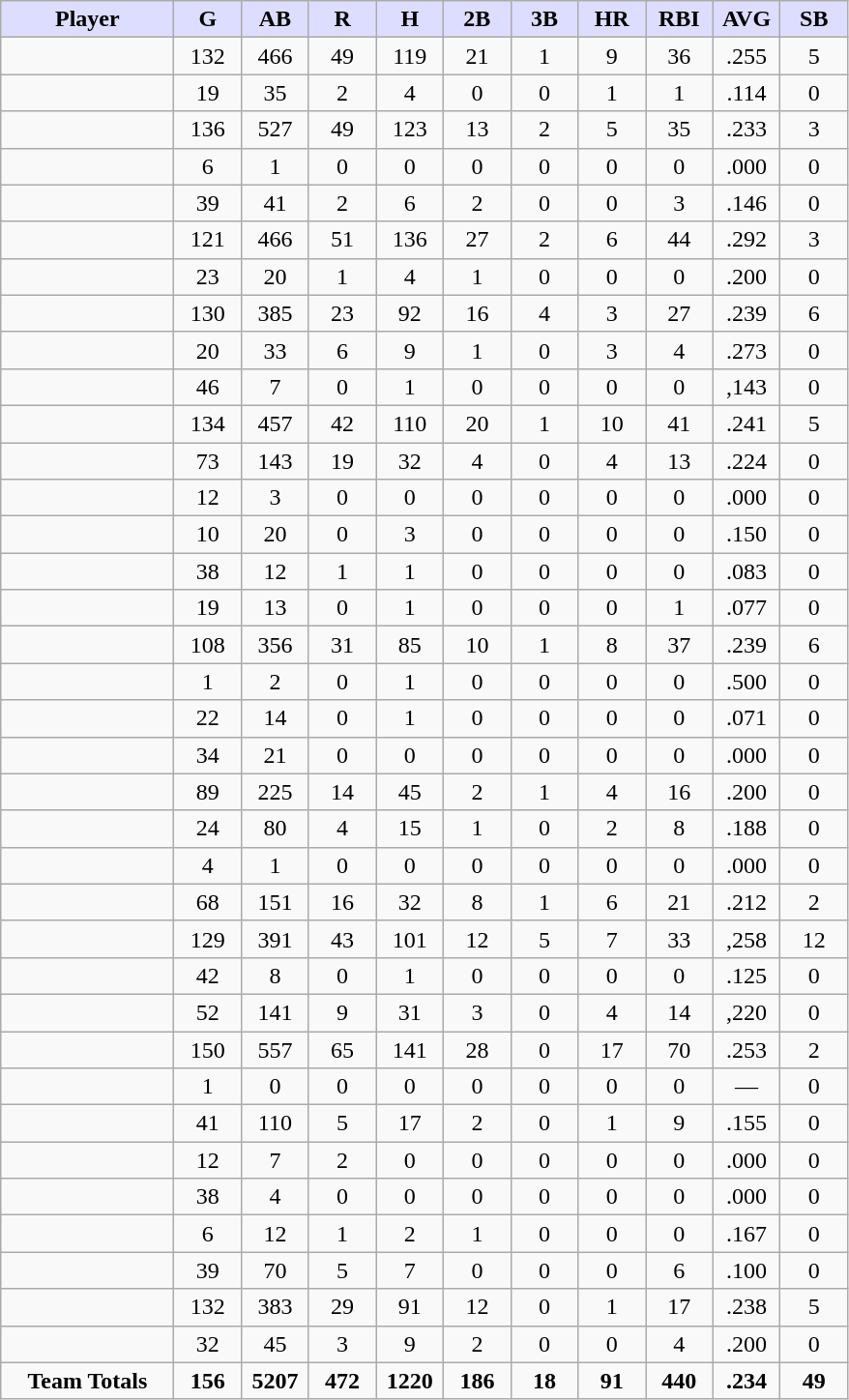<table class="wikitable" style="text-align:center;">
<tr>
<th style="background:#ddf; width:18%;"><strong>Player</strong></th>
<th style="background:#ddf; width:7%;"><strong>G</strong></th>
<th style="background:#ddf; width:7%;"><strong>AB</strong></th>
<th style="background:#ddf; width:7%;"><strong>R</strong></th>
<th style="background:#ddf; width:7%;"><strong>H</strong></th>
<th style="background:#ddf; width:7%;"><strong>2B</strong></th>
<th style="background:#ddf; width:7%;"><strong>3B</strong></th>
<th style="background:#ddf; width:7%;"><strong>HR</strong></th>
<th style="background:#ddf; width:7%;"><strong>RBI</strong></th>
<th style="background:#ddf; width:7%;"><strong>AVG</strong></th>
<th style="background:#ddf; width:7%;"><strong>SB</strong></th>
</tr>
<tr>
<td align=left></td>
<td>132</td>
<td>466</td>
<td>49</td>
<td>119</td>
<td>21</td>
<td>1</td>
<td>9</td>
<td>36</td>
<td>.255</td>
<td>5</td>
</tr>
<tr>
<td align=left></td>
<td>19</td>
<td>35</td>
<td>2</td>
<td>4</td>
<td>0</td>
<td>0</td>
<td>1</td>
<td>1</td>
<td>.114</td>
<td>0</td>
</tr>
<tr>
<td align=left></td>
<td>136</td>
<td>527</td>
<td>49</td>
<td>123</td>
<td>13</td>
<td>2</td>
<td>5</td>
<td>35</td>
<td>.233</td>
<td>3</td>
</tr>
<tr>
<td align=left></td>
<td>6</td>
<td>1</td>
<td>0</td>
<td>0</td>
<td>0</td>
<td>0</td>
<td>0</td>
<td>0</td>
<td>.000</td>
<td>0</td>
</tr>
<tr>
<td align=left></td>
<td>39</td>
<td>41</td>
<td>2</td>
<td>6</td>
<td>2</td>
<td>0</td>
<td>0</td>
<td>3</td>
<td>.146</td>
<td>0</td>
</tr>
<tr>
<td align=left></td>
<td>121</td>
<td>466</td>
<td>51</td>
<td>136</td>
<td>27</td>
<td>2</td>
<td>6</td>
<td>44</td>
<td>.292</td>
<td>3</td>
</tr>
<tr>
<td align=left></td>
<td>23</td>
<td>20</td>
<td>1</td>
<td>4</td>
<td>1</td>
<td>0</td>
<td>0</td>
<td>0</td>
<td>.200</td>
<td>0</td>
</tr>
<tr>
<td align=left></td>
<td>130</td>
<td>385</td>
<td>23</td>
<td>92</td>
<td>16</td>
<td>4</td>
<td>3</td>
<td>27</td>
<td>.239</td>
<td>6</td>
</tr>
<tr>
<td align=left></td>
<td>20</td>
<td>33</td>
<td>6</td>
<td>9</td>
<td>1</td>
<td>0</td>
<td>3</td>
<td>4</td>
<td>.273</td>
<td>0</td>
</tr>
<tr>
<td align=left></td>
<td>46</td>
<td>7</td>
<td>0</td>
<td>1</td>
<td>0</td>
<td>0</td>
<td>0</td>
<td>0</td>
<td>,143</td>
<td>0</td>
</tr>
<tr>
<td align=left></td>
<td>134</td>
<td>457</td>
<td>42</td>
<td>110</td>
<td>20</td>
<td>1</td>
<td>10</td>
<td>41</td>
<td>.241</td>
<td>5</td>
</tr>
<tr>
<td align=left></td>
<td>73</td>
<td>143</td>
<td>19</td>
<td>32</td>
<td>4</td>
<td>0</td>
<td>4</td>
<td>13</td>
<td>.224</td>
<td>0</td>
</tr>
<tr>
<td align=left></td>
<td>12</td>
<td>3</td>
<td>0</td>
<td>0</td>
<td>0</td>
<td>0</td>
<td>0</td>
<td>0</td>
<td>.000</td>
<td>0</td>
</tr>
<tr>
<td align=left></td>
<td>10</td>
<td>20</td>
<td>0</td>
<td>3</td>
<td>0</td>
<td>0</td>
<td>0</td>
<td>0</td>
<td>.150</td>
<td>0</td>
</tr>
<tr>
<td align=left></td>
<td>38</td>
<td>12</td>
<td>1</td>
<td>1</td>
<td>0</td>
<td>0</td>
<td>0</td>
<td>0</td>
<td>.083</td>
<td>0</td>
</tr>
<tr>
<td align=left></td>
<td>19</td>
<td>13</td>
<td>0</td>
<td>1</td>
<td>0</td>
<td>0</td>
<td>0</td>
<td>1</td>
<td>.077</td>
<td>0</td>
</tr>
<tr>
<td align=left></td>
<td>108</td>
<td>356</td>
<td>31</td>
<td>85</td>
<td>10</td>
<td>1</td>
<td>8</td>
<td>37</td>
<td>.239</td>
<td>6</td>
</tr>
<tr>
<td align=left></td>
<td>1</td>
<td>2</td>
<td>0</td>
<td>1</td>
<td>0</td>
<td>0</td>
<td>0</td>
<td>0</td>
<td>.500</td>
<td>0</td>
</tr>
<tr>
<td align=left></td>
<td>22</td>
<td>14</td>
<td>0</td>
<td>1</td>
<td>0</td>
<td>0</td>
<td>0</td>
<td>0</td>
<td>.071</td>
<td>0</td>
</tr>
<tr>
<td align=left></td>
<td>34</td>
<td>21</td>
<td>0</td>
<td>0</td>
<td>0</td>
<td>0</td>
<td>0</td>
<td>0</td>
<td>.000</td>
<td>0</td>
</tr>
<tr>
<td align=left></td>
<td>89</td>
<td>225</td>
<td>14</td>
<td>45</td>
<td>2</td>
<td>1</td>
<td>4</td>
<td>16</td>
<td>.200</td>
<td>0</td>
</tr>
<tr>
<td align=left></td>
<td>24</td>
<td>80</td>
<td>4</td>
<td>15</td>
<td>1</td>
<td>0</td>
<td>2</td>
<td>8</td>
<td>.188</td>
<td>0</td>
</tr>
<tr>
<td align=left></td>
<td>4</td>
<td>1</td>
<td>0</td>
<td>0</td>
<td>0</td>
<td>0</td>
<td>0</td>
<td>0</td>
<td>.000</td>
<td>0</td>
</tr>
<tr>
<td align=left></td>
<td>68</td>
<td>151</td>
<td>16</td>
<td>32</td>
<td>8</td>
<td>1</td>
<td>6</td>
<td>21</td>
<td>.212</td>
<td>2</td>
</tr>
<tr>
<td align=left></td>
<td>129</td>
<td>391</td>
<td>43</td>
<td>101</td>
<td>12</td>
<td>5</td>
<td>7</td>
<td>33</td>
<td>,258</td>
<td>12</td>
</tr>
<tr>
<td align=left></td>
<td>42</td>
<td>8</td>
<td>0</td>
<td>1</td>
<td>0</td>
<td>0</td>
<td>0</td>
<td>0</td>
<td>.125</td>
<td>0</td>
</tr>
<tr>
<td align=left></td>
<td>52</td>
<td>141</td>
<td>9</td>
<td>31</td>
<td>3</td>
<td>0</td>
<td>4</td>
<td>14</td>
<td>,220</td>
<td>0</td>
</tr>
<tr>
<td align=left></td>
<td>150</td>
<td>557</td>
<td>65</td>
<td>141</td>
<td>28</td>
<td>0</td>
<td>17</td>
<td>70</td>
<td>.253</td>
<td>2</td>
</tr>
<tr>
<td align=left></td>
<td>1</td>
<td>0</td>
<td>0</td>
<td>0</td>
<td>0</td>
<td>0</td>
<td>0</td>
<td>0</td>
<td>—</td>
<td>0</td>
</tr>
<tr>
<td align=left></td>
<td>41</td>
<td>110</td>
<td>5</td>
<td>17</td>
<td>2</td>
<td>0</td>
<td>1</td>
<td>9</td>
<td>.155</td>
<td>0</td>
</tr>
<tr>
<td align=left></td>
<td>12</td>
<td>7</td>
<td>2</td>
<td>0</td>
<td>0</td>
<td>0</td>
<td>0</td>
<td>0</td>
<td>.000</td>
<td>0</td>
</tr>
<tr>
<td align=left></td>
<td>38</td>
<td>4</td>
<td>0</td>
<td>0</td>
<td>0</td>
<td>0</td>
<td>0</td>
<td>0</td>
<td>.000</td>
<td>0</td>
</tr>
<tr>
<td align=left></td>
<td>6</td>
<td>12</td>
<td>1</td>
<td>2</td>
<td>1</td>
<td>0</td>
<td>0</td>
<td>0</td>
<td>.167</td>
<td>0</td>
</tr>
<tr>
<td align=left></td>
<td>39</td>
<td>70</td>
<td>5</td>
<td>7</td>
<td>0</td>
<td>0</td>
<td>0</td>
<td>6</td>
<td>.100</td>
<td>0</td>
</tr>
<tr>
<td align=left></td>
<td>132</td>
<td>383</td>
<td>29</td>
<td>91</td>
<td>12</td>
<td>0</td>
<td>1</td>
<td>17</td>
<td>.238</td>
<td>5</td>
</tr>
<tr>
<td align=left></td>
<td>32</td>
<td>45</td>
<td>3</td>
<td>9</td>
<td>2</td>
<td>0</td>
<td>0</td>
<td>4</td>
<td>.200</td>
<td>0</td>
</tr>
<tr class="sortbottom">
<td><strong>Team Totals</strong></td>
<td><strong>156</strong></td>
<td><strong>5207</strong></td>
<td><strong>472</strong></td>
<td><strong>1220</strong></td>
<td><strong>186</strong></td>
<td><strong>18</strong></td>
<td><strong>91</strong></td>
<td><strong>440</strong></td>
<td><strong>.234</strong></td>
<td><strong>49</strong></td>
</tr>
</table>
